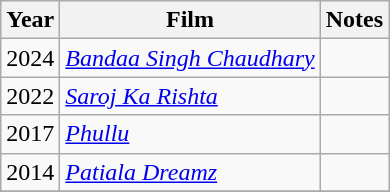<table class="wikitable">
<tr>
<th>Year</th>
<th>Film</th>
<th>Notes</th>
</tr>
<tr>
<td>2024</td>
<td><em><a href='#'>Bandaa Singh Chaudhary</a></em></td>
<td></td>
</tr>
<tr>
<td>2022</td>
<td><em><a href='#'>Saroj Ka Rishta</a></em></td>
<td></td>
</tr>
<tr>
<td>2017</td>
<td><em><a href='#'>Phullu</a></em></td>
<td></td>
</tr>
<tr>
<td>2014</td>
<td><em><a href='#'>Patiala Dreamz</a></em></td>
<td></td>
</tr>
<tr>
</tr>
</table>
